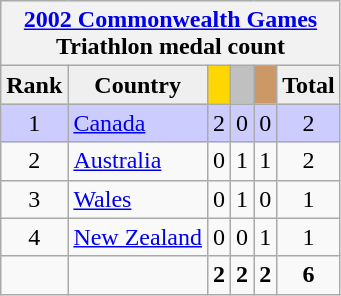<table class="wikitable" style="text-align:center">
<tr bgcolor="#efefef">
<th colspan=6 style="border-right:0px;";><a href='#'>2002 Commonwealth Games</a> <br> Triathlon medal count</th>
</tr>
<tr bgcolor="#efefef">
<td><strong>Rank</strong></td>
<td><strong>Country</strong></td>
<td bgcolor="gold"></td>
<td bgcolor="silver"></td>
<td bgcolor="CC9966"></td>
<td><strong>Total</strong></td>
</tr>
<tr style="background:#ccccff">
<td>1</td>
<td style="text-align:left"> <a href='#'>Canada</a></td>
<td>2</td>
<td>0</td>
<td>0</td>
<td>2</td>
</tr>
<tr>
<td>2</td>
<td style="text-align:left"> <a href='#'>Australia</a></td>
<td>0</td>
<td>1</td>
<td>1</td>
<td>2</td>
</tr>
<tr>
<td>3</td>
<td style="text-align:left"> <a href='#'>Wales</a></td>
<td>0</td>
<td>1</td>
<td>0</td>
<td>1</td>
</tr>
<tr>
<td>4</td>
<td style="text-align:left"> <a href='#'>New Zealand</a></td>
<td>0</td>
<td>0</td>
<td>1</td>
<td>1</td>
</tr>
<tr>
<td></td>
<td></td>
<td><strong>2</strong></td>
<td><strong>2</strong></td>
<td><strong>2</strong></td>
<td><strong>6</strong></td>
</tr>
</table>
